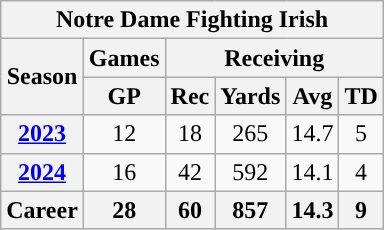<table class="wikitable" style="text-align:center;">
<tr>
<th colspan="11">Notre Dame Fighting Irish</th>
</tr>
<tr>
<th rowspan="2">Season</th>
<th>Games</th>
<th colspan="4">Receiving</th>
</tr>
<tr>
<th>GP</th>
<th>Rec</th>
<th>Yards</th>
<th>Avg</th>
<th>TD</th>
</tr>
<tr>
<th><a href='#'>2023</a></th>
<td>12</td>
<td>18</td>
<td>265</td>
<td>14.7</td>
<td>5</td>
</tr>
<tr>
<th><a href='#'>2024</a></th>
<td>16</td>
<td>42</td>
<td>592</td>
<td>14.1</td>
<td>4</td>
</tr>
<tr>
<th>Career</th>
<th>28</th>
<th>60</th>
<th>857</th>
<th>14.3</th>
<th>9</th>
</tr>
</table>
